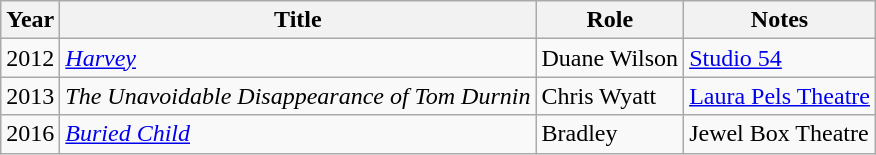<table class="wikitable">
<tr>
<th>Year</th>
<th>Title</th>
<th>Role</th>
<th>Notes</th>
</tr>
<tr>
<td>2012</td>
<td><em><a href='#'>Harvey</a></em></td>
<td>Duane Wilson</td>
<td><a href='#'>Studio 54</a></td>
</tr>
<tr>
<td>2013</td>
<td><em>The Unavoidable Disappearance of Tom Durnin</em></td>
<td>Chris Wyatt</td>
<td><a href='#'>Laura Pels Theatre</a></td>
</tr>
<tr>
<td>2016</td>
<td><em><a href='#'>Buried Child</a></em></td>
<td>Bradley</td>
<td>Jewel Box Theatre</td>
</tr>
</table>
